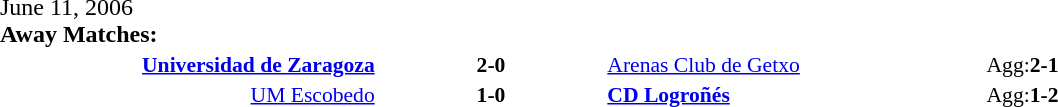<table width=100% cellspacing=1>
<tr>
<th width=20%></th>
<th width=12%></th>
<th width=20%></th>
<th></th>
</tr>
<tr>
<td>June 11, 2006<br><strong>Away Matches:</strong></td>
</tr>
<tr style=font-size:90%>
<td align=right><strong><a href='#'>Universidad de Zaragoza</a></strong></td>
<td align=center><strong>2-0</strong></td>
<td><a href='#'>Arenas Club de Getxo</a></td>
<td>Agg:<strong>2-1</strong></td>
</tr>
<tr style=font-size:90%>
<td align=right><a href='#'>UM Escobedo</a></td>
<td align=center><strong>1-0</strong></td>
<td><strong><a href='#'>CD Logroñés</a></strong></td>
<td>Agg:<strong>1-2</strong></td>
</tr>
</table>
